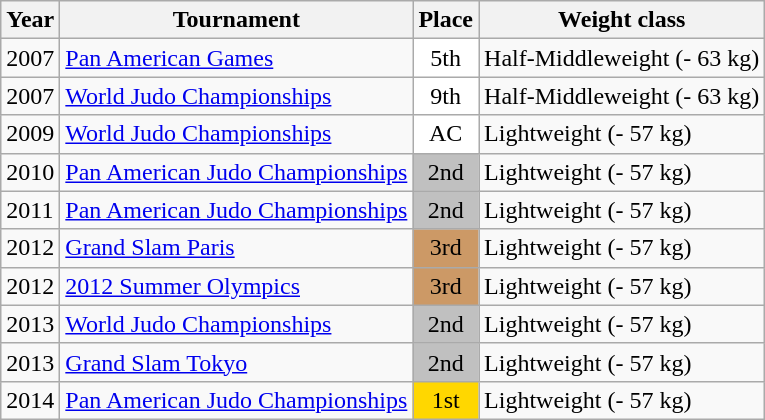<table class=wikitable>
<tr>
<th>Year</th>
<th>Tournament</th>
<th>Place</th>
<th>Weight class</th>
</tr>
<tr>
<td>2007</td>
<td><a href='#'>Pan American Games</a></td>
<td bgcolor="white" align="center">5th</td>
<td>Half-Middleweight (- 63 kg)</td>
</tr>
<tr>
<td>2007</td>
<td><a href='#'>World Judo Championships</a></td>
<td bgcolor="white" align="center">9th</td>
<td>Half-Middleweight (- 63 kg)</td>
</tr>
<tr>
<td>2009</td>
<td><a href='#'>World Judo Championships</a></td>
<td bgcolor="white" align="center">AC</td>
<td>Lightweight (- 57 kg)</td>
</tr>
<tr>
<td>2010</td>
<td><a href='#'>Pan American Judo Championships</a></td>
<td bgcolor="silver" align="center">2nd</td>
<td>Lightweight (- 57 kg)</td>
</tr>
<tr>
<td>2011</td>
<td><a href='#'>Pan American Judo Championships</a></td>
<td bgcolor="silver" align="center">2nd</td>
<td>Lightweight (- 57 kg)</td>
</tr>
<tr>
<td>2012</td>
<td><a href='#'>Grand Slam Paris</a></td>
<td bgcolor="#CC9966" align="center">3rd</td>
<td>Lightweight (- 57 kg)</td>
</tr>
<tr>
<td>2012</td>
<td><a href='#'>2012 Summer Olympics</a></td>
<td bgcolor="#CC9966" align="center">3rd</td>
<td>Lightweight (- 57 kg)</td>
</tr>
<tr>
<td>2013</td>
<td><a href='#'>World Judo Championships</a></td>
<td bgcolor="silver" align="center">2nd</td>
<td>Lightweight (- 57 kg)</td>
</tr>
<tr>
<td>2013</td>
<td><a href='#'>Grand Slam Tokyo</a></td>
<td bgcolor="silver" align="center">2nd</td>
<td>Lightweight (- 57 kg)</td>
</tr>
<tr>
<td>2014</td>
<td><a href='#'>Pan American Judo Championships</a></td>
<td bgcolor="gold" align="center">1st</td>
<td>Lightweight (- 57 kg)</td>
</tr>
</table>
